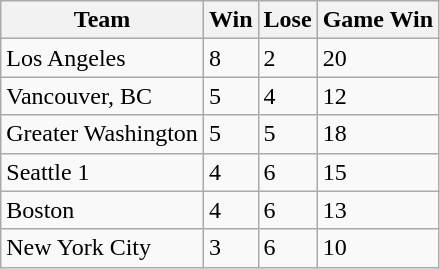<table class="wikitable">
<tr>
<th>Team</th>
<th>Win</th>
<th>Lose</th>
<th>Game Win</th>
</tr>
<tr>
<td>Los Angeles</td>
<td>8</td>
<td>2</td>
<td>20</td>
</tr>
<tr>
<td>Vancouver, BC</td>
<td>5</td>
<td>4</td>
<td>12</td>
</tr>
<tr>
<td>Greater Washington</td>
<td>5</td>
<td>5</td>
<td>18</td>
</tr>
<tr>
<td>Seattle 1</td>
<td>4</td>
<td>6</td>
<td>15</td>
</tr>
<tr>
<td>Boston</td>
<td>4</td>
<td>6</td>
<td>13</td>
</tr>
<tr>
<td>New York City</td>
<td>3</td>
<td>6</td>
<td>10</td>
</tr>
</table>
